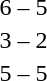<table style="text-align:center">
<tr>
<th width=200></th>
<th width=100></th>
<th width=200></th>
</tr>
<tr>
<td align=right><strong></strong></td>
<td>6 – 5</td>
<td align=left></td>
</tr>
<tr>
<td align=right><strong></strong></td>
<td>3 – 2</td>
<td align=left></td>
</tr>
<tr>
<td align=right><strong></strong></td>
<td>5 – 5</td>
<td align=left><strong></strong></td>
</tr>
</table>
